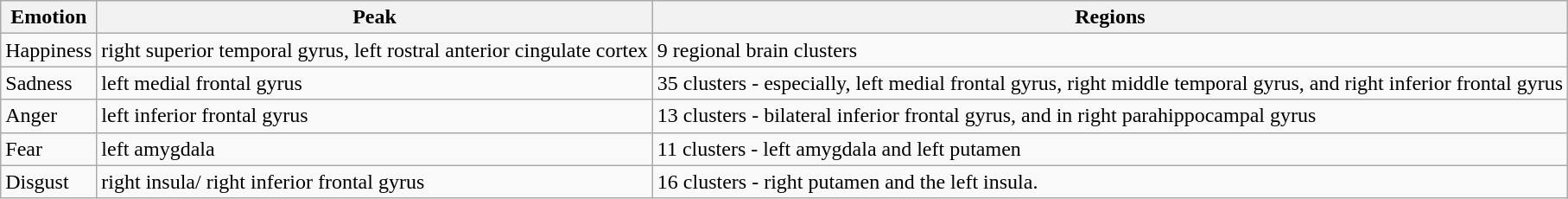<table class="wikitable">
<tr>
<th>Emotion</th>
<th>Peak</th>
<th>Regions</th>
</tr>
<tr>
<td>Happiness</td>
<td>right superior temporal gyrus, left rostral anterior cingulate cortex</td>
<td>9 regional brain clusters</td>
</tr>
<tr>
<td>Sadness</td>
<td>left medial frontal gyrus</td>
<td>35 clusters - especially, left medial frontal gyrus, right middle temporal gyrus, and right inferior frontal gyrus</td>
</tr>
<tr>
<td>Anger</td>
<td>left inferior frontal gyrus</td>
<td>13 clusters - bilateral inferior frontal gyrus, and in right parahippocampal gyrus</td>
</tr>
<tr>
<td>Fear</td>
<td>left amygdala</td>
<td>11 clusters - left amygdala and left putamen</td>
</tr>
<tr>
<td>Disgust</td>
<td>right insula/ right inferior frontal gyrus</td>
<td>16 clusters - right putamen and the left insula.</td>
</tr>
</table>
